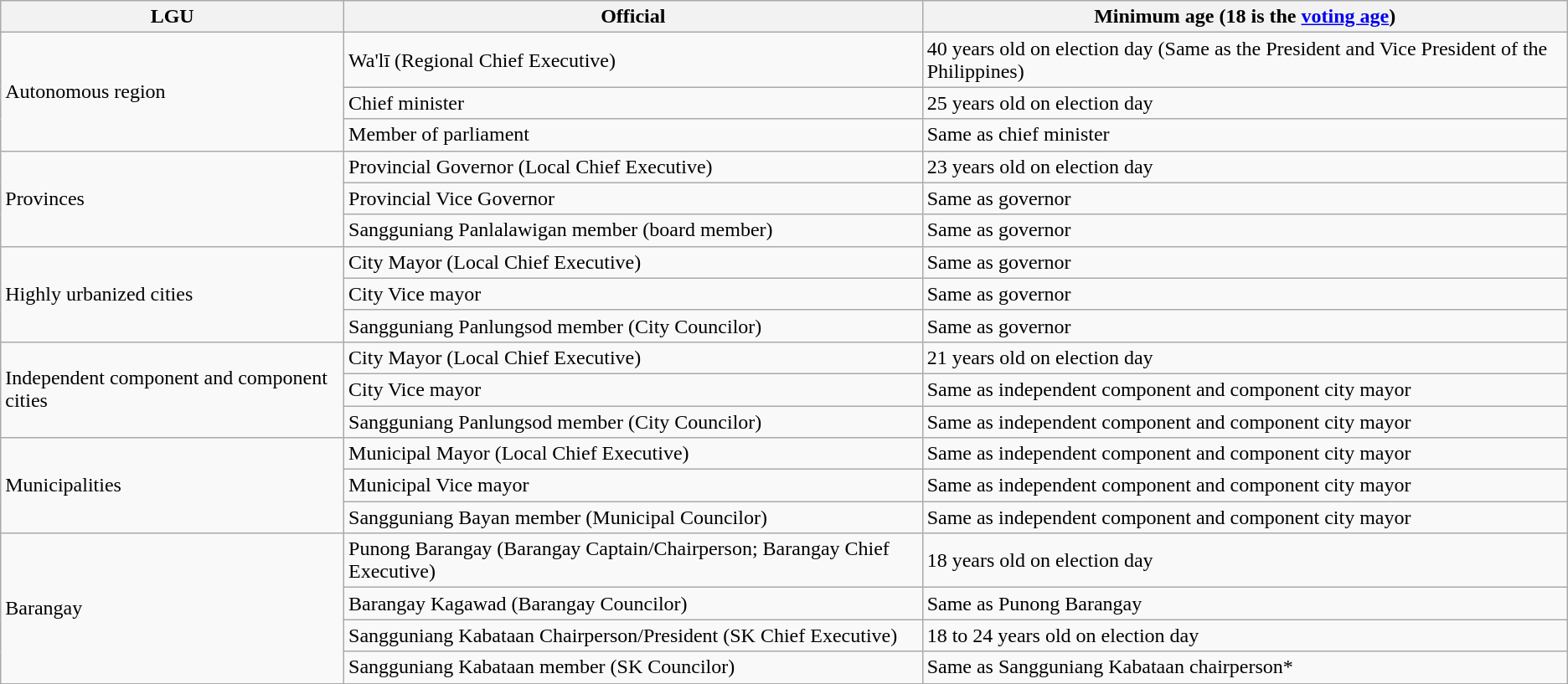<table class=wikitable>
<tr>
<th>LGU</th>
<th>Official</th>
<th>Minimum age (18 is the <a href='#'>voting age</a>)</th>
</tr>
<tr>
<td rowspan=3>Autonomous region</td>
<td>Wa'lī (Regional Chief Executive)</td>
<td>40 years old on election day (Same as the President and Vice President of the Philippines)</td>
</tr>
<tr>
<td>Chief minister</td>
<td>25 years old on election day</td>
</tr>
<tr>
<td>Member of parliament</td>
<td>Same as chief minister</td>
</tr>
<tr>
<td rowspan=3>Provinces</td>
<td>Provincial Governor (Local Chief Executive)</td>
<td>23 years old on election day</td>
</tr>
<tr>
<td>Provincial Vice Governor</td>
<td>Same as governor</td>
</tr>
<tr>
<td>Sangguniang Panlalawigan member (board member)</td>
<td>Same as governor</td>
</tr>
<tr>
<td rowspan=3>Highly urbanized cities</td>
<td>City Mayor (Local Chief Executive)</td>
<td>Same as governor</td>
</tr>
<tr>
<td>City Vice mayor</td>
<td>Same as governor</td>
</tr>
<tr>
<td>Sangguniang Panlungsod member (City Councilor)</td>
<td>Same as governor</td>
</tr>
<tr>
<td rowspan=3>Independent component and component cities</td>
<td>City Mayor (Local Chief Executive)</td>
<td>21 years old on election day</td>
</tr>
<tr>
<td>City Vice mayor</td>
<td>Same as independent component and component city mayor</td>
</tr>
<tr>
<td>Sangguniang Panlungsod member (City Councilor)</td>
<td>Same as independent component and component city mayor</td>
</tr>
<tr>
<td rowspan=3>Municipalities</td>
<td>Municipal Mayor (Local Chief Executive)</td>
<td>Same as independent component and component city mayor</td>
</tr>
<tr>
<td>Municipal Vice mayor</td>
<td>Same as independent component and component city mayor</td>
</tr>
<tr>
<td>Sangguniang Bayan member (Municipal Councilor)</td>
<td>Same as independent component and component city mayor</td>
</tr>
<tr>
<td rowspan=4>Barangay</td>
<td>Punong Barangay (Barangay Captain/Chairperson; Barangay Chief Executive)</td>
<td>18 years old on election day</td>
</tr>
<tr>
<td>Barangay Kagawad (Barangay Councilor)</td>
<td>Same as Punong Barangay</td>
</tr>
<tr>
<td>Sangguniang Kabataan Chairperson/President (SK Chief Executive)</td>
<td>18 to 24 years old on election day</td>
</tr>
<tr>
<td>Sangguniang Kabataan member (SK Councilor)</td>
<td>Same as Sangguniang Kabataan chairperson*</td>
</tr>
</table>
